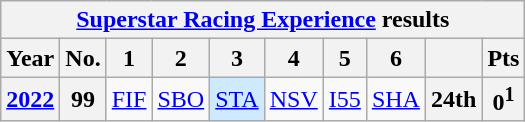<table class="wikitable" style="text-align:center">
<tr>
<th colspan=10><a href='#'>Superstar Racing Experience</a> results</th>
</tr>
<tr>
<th>Year</th>
<th>No.</th>
<th>1</th>
<th>2</th>
<th>3</th>
<th>4</th>
<th>5</th>
<th>6</th>
<th></th>
<th>Pts</th>
</tr>
<tr>
<th><a href='#'>2022</a></th>
<th>99</th>
<td><a href='#'>FIF</a></td>
<td><a href='#'>SBO</a></td>
<td style="background:#CFEAFF;"><a href='#'>STA</a><br></td>
<td><a href='#'>NSV</a></td>
<td><a href='#'>I55</a></td>
<td><a href='#'>SHA</a></td>
<th>24th</th>
<th>0<sup>1</sup></th>
</tr>
</table>
